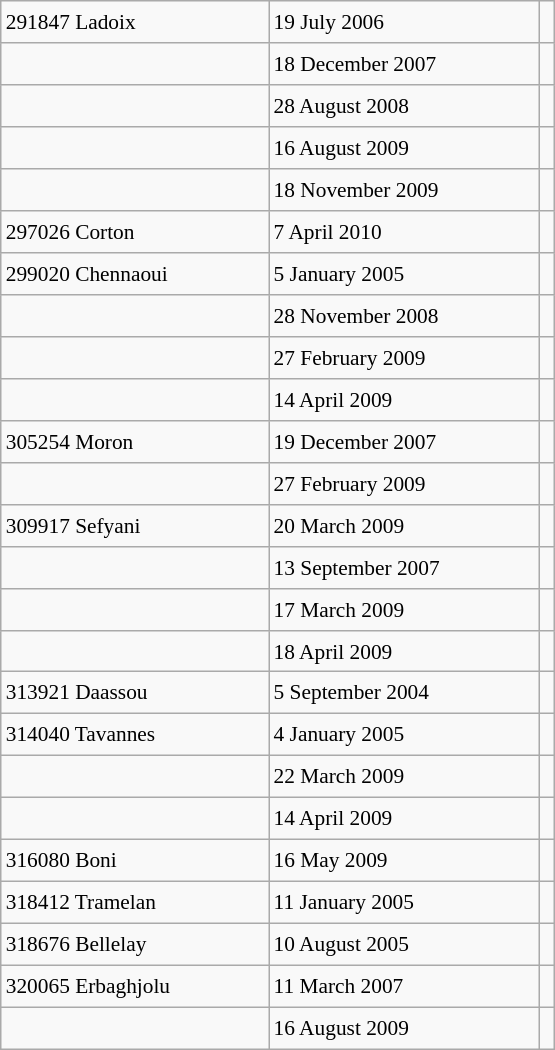<table class="wikitable" style="font-size: 89%; float: left; width: 26em; margin-right: 1em; height: 700px">
<tr>
<td>291847 Ladoix</td>
<td>19 July 2006</td>
<td></td>
</tr>
<tr>
<td></td>
<td>18 December 2007</td>
<td></td>
</tr>
<tr>
<td></td>
<td>28 August 2008</td>
<td></td>
</tr>
<tr>
<td></td>
<td>16 August 2009</td>
<td></td>
</tr>
<tr>
<td></td>
<td>18 November 2009</td>
<td></td>
</tr>
<tr>
<td>297026 Corton</td>
<td>7 April 2010</td>
<td></td>
</tr>
<tr>
<td>299020 Chennaoui</td>
<td>5 January 2005</td>
<td></td>
</tr>
<tr>
<td></td>
<td>28 November 2008</td>
<td></td>
</tr>
<tr>
<td></td>
<td>27 February 2009</td>
<td></td>
</tr>
<tr>
<td></td>
<td>14 April 2009</td>
<td></td>
</tr>
<tr>
<td>305254 Moron</td>
<td>19 December 2007</td>
<td></td>
</tr>
<tr>
<td></td>
<td>27 February 2009</td>
<td></td>
</tr>
<tr>
<td>309917 Sefyani</td>
<td>20 March 2009</td>
<td></td>
</tr>
<tr>
<td></td>
<td>13 September 2007</td>
<td></td>
</tr>
<tr>
<td></td>
<td>17 March 2009</td>
<td></td>
</tr>
<tr>
<td></td>
<td>18 April 2009</td>
<td></td>
</tr>
<tr>
<td>313921 Daassou</td>
<td>5 September 2004</td>
<td></td>
</tr>
<tr>
<td>314040 Tavannes</td>
<td>4 January 2005</td>
<td></td>
</tr>
<tr>
<td></td>
<td>22 March 2009</td>
<td></td>
</tr>
<tr>
<td></td>
<td>14 April 2009</td>
<td></td>
</tr>
<tr>
<td>316080 Boni</td>
<td>16 May 2009</td>
<td></td>
</tr>
<tr>
<td>318412 Tramelan</td>
<td>11 January 2005</td>
<td></td>
</tr>
<tr>
<td>318676 Bellelay</td>
<td>10 August 2005</td>
<td></td>
</tr>
<tr>
<td>320065 Erbaghjolu</td>
<td>11 March 2007</td>
<td></td>
</tr>
<tr>
<td></td>
<td>16 August 2009</td>
<td></td>
</tr>
</table>
